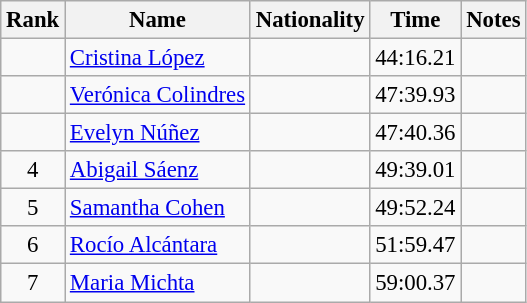<table class="wikitable sortable" style="text-align:center;font-size:95%">
<tr>
<th>Rank</th>
<th>Name</th>
<th>Nationality</th>
<th>Time</th>
<th>Notes</th>
</tr>
<tr>
<td></td>
<td align=left><a href='#'>Cristina López</a></td>
<td align=left></td>
<td>44:16.21</td>
<td></td>
</tr>
<tr>
<td></td>
<td align=left><a href='#'>Verónica Colindres</a></td>
<td align=left></td>
<td>47:39.93</td>
<td></td>
</tr>
<tr>
<td></td>
<td align=left><a href='#'>Evelyn Núñez</a></td>
<td align=left></td>
<td>47:40.36</td>
<td></td>
</tr>
<tr>
<td>4</td>
<td align=left><a href='#'>Abigail Sáenz</a></td>
<td align=left></td>
<td>49:39.01</td>
<td></td>
</tr>
<tr>
<td>5</td>
<td align=left><a href='#'>Samantha Cohen</a></td>
<td align=left></td>
<td>49:52.24</td>
<td></td>
</tr>
<tr>
<td>6</td>
<td align=left><a href='#'>Rocío Alcántara</a></td>
<td align=left></td>
<td>51:59.47</td>
<td></td>
</tr>
<tr>
<td>7</td>
<td align=left><a href='#'>Maria Michta</a></td>
<td align=left></td>
<td>59:00.37</td>
<td></td>
</tr>
</table>
